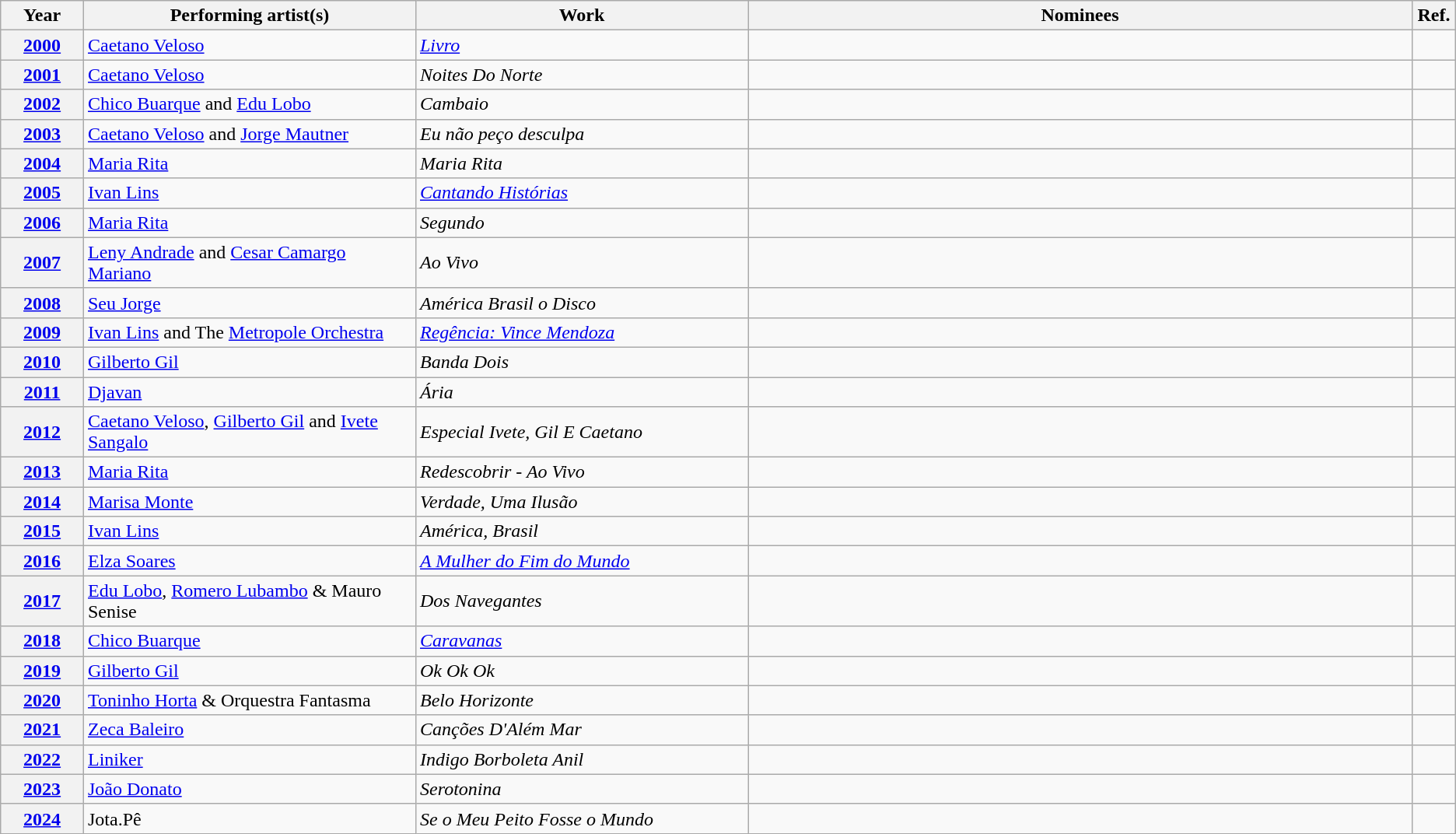<table class="wikitable">
<tr>
<th width="5%">Year</th>
<th width="20%">Performing artist(s)</th>
<th width="20%">Work</th>
<th width="40%">Nominees</th>
<th width="1%">Ref.</th>
</tr>
<tr>
<th><a href='#'>2000</a></th>
<td><a href='#'>Caetano Veloso</a></td>
<td><em><a href='#'>Livro</a></em></td>
<td></td>
<td></td>
</tr>
<tr>
<th><a href='#'>2001</a></th>
<td><a href='#'>Caetano Veloso</a></td>
<td><em>Noites Do Norte</em></td>
<td></td>
<td></td>
</tr>
<tr>
<th><a href='#'>2002</a></th>
<td><a href='#'>Chico Buarque</a> and <a href='#'>Edu Lobo</a></td>
<td><em>Cambaio</em></td>
<td></td>
<td></td>
</tr>
<tr>
<th><a href='#'>2003</a></th>
<td><a href='#'>Caetano Veloso</a> and <a href='#'>Jorge Mautner</a></td>
<td><em>Eu não peço desculpa</em></td>
<td></td>
<td></td>
</tr>
<tr>
<th><a href='#'>2004</a></th>
<td><a href='#'>Maria Rita</a></td>
<td><em>Maria Rita</em></td>
<td></td>
<td></td>
</tr>
<tr>
<th><a href='#'>2005</a></th>
<td><a href='#'>Ivan Lins</a></td>
<td><em><a href='#'>Cantando Histórias</a> </em></td>
<td></td>
<td></td>
</tr>
<tr>
<th><a href='#'>2006</a></th>
<td><a href='#'>Maria Rita</a></td>
<td><em>Segundo</em></td>
<td></td>
<td></td>
</tr>
<tr>
<th><a href='#'>2007</a></th>
<td><a href='#'>Leny Andrade</a> and <a href='#'>Cesar Camargo Mariano</a></td>
<td><em>Ao Vivo</em></td>
<td></td>
<td></td>
</tr>
<tr>
<th><a href='#'>2008</a></th>
<td><a href='#'>Seu Jorge</a></td>
<td><em>América Brasil o Disco</em></td>
<td></td>
<td></td>
</tr>
<tr>
<th><a href='#'>2009</a></th>
<td><a href='#'>Ivan Lins</a> and The <a href='#'>Metropole Orchestra</a></td>
<td><em><a href='#'>Regência: Vince Mendoza</a></em></td>
<td></td>
<td></td>
</tr>
<tr>
<th><a href='#'>2010</a></th>
<td><a href='#'>Gilberto Gil</a></td>
<td><em>Banda Dois</em></td>
<td></td>
<td></td>
</tr>
<tr>
<th><a href='#'>2011</a></th>
<td><a href='#'>Djavan</a></td>
<td><em>Ária</em></td>
<td></td>
<td></td>
</tr>
<tr>
<th><a href='#'>2012</a></th>
<td><a href='#'>Caetano Veloso</a>, <a href='#'>Gilberto Gil</a> and <a href='#'>Ivete Sangalo</a></td>
<td><em>Especial Ivete, Gil E Caetano</em></td>
<td></td>
<td></td>
</tr>
<tr>
<th><a href='#'>2013</a></th>
<td><a href='#'>Maria Rita</a></td>
<td><em>Redescobrir - Ao Vivo</em></td>
<td></td>
<td></td>
</tr>
<tr>
<th><a href='#'>2014</a></th>
<td><a href='#'>Marisa Monte</a></td>
<td><em>Verdade, Uma Ilusão</em></td>
<td></td>
<td></td>
</tr>
<tr>
<th><a href='#'>2015</a></th>
<td><a href='#'>Ivan Lins</a></td>
<td><em>América, Brasil</em></td>
<td></td>
<td></td>
</tr>
<tr>
<th><a href='#'>2016</a></th>
<td><a href='#'>Elza Soares</a></td>
<td><em><a href='#'>A Mulher do Fim do Mundo</a></em></td>
<td></td>
<td></td>
</tr>
<tr>
<th><a href='#'>2017</a></th>
<td><a href='#'>Edu Lobo</a>, <a href='#'>Romero Lubambo</a> & Mauro Senise</td>
<td><em>Dos Navegantes</em></td>
<td></td>
<td></td>
</tr>
<tr>
<th><a href='#'>2018</a></th>
<td><a href='#'>Chico Buarque</a></td>
<td><em><a href='#'>Caravanas</a></em></td>
<td></td>
<td></td>
</tr>
<tr>
<th><a href='#'>2019</a></th>
<td><a href='#'>Gilberto Gil</a></td>
<td><em>Ok Ok Ok</em></td>
<td></td>
<td></td>
</tr>
<tr>
<th><a href='#'>2020</a></th>
<td><a href='#'>Toninho Horta</a> & Orquestra Fantasma</td>
<td><em>Belo Horizonte</em></td>
<td></td>
<td></td>
</tr>
<tr>
<th style="text-align:center;"><a href='#'>2021</a></th>
<td><a href='#'>Zeca Baleiro</a></td>
<td><em>Canções D'Além Mar</em></td>
<td></td>
<td></td>
</tr>
<tr>
<th style="text-align:center;" scope="row"><a href='#'><strong>2022</strong></a></th>
<td><a href='#'>Liniker</a></td>
<td><em>Indigo Borboleta Anil</em></td>
<td></td>
<td></td>
</tr>
<tr>
<th style="text-align:center;" scope="row"><a href='#'><strong>2023</strong></a></th>
<td><a href='#'>João Donato</a></td>
<td><em>Serotonina</em></td>
<td></td>
<td style="text-align:center;"></td>
</tr>
<tr>
<th style="text-align:center;" scope="row"><a href='#'><strong>2024</strong></a></th>
<td>Jota.Pê</td>
<td><em>Se o Meu Peito Fosse o Mundo</em></td>
<td></td>
<td align="center"></td>
</tr>
</table>
